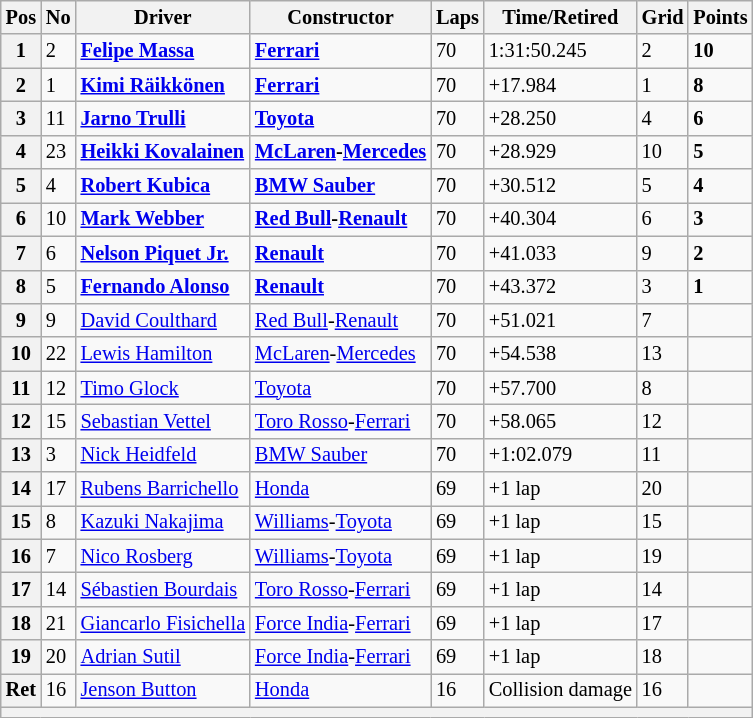<table class="wikitable" style="font-size:85%">
<tr>
<th>Pos</th>
<th>No</th>
<th>Driver</th>
<th>Constructor</th>
<th>Laps</th>
<th>Time/Retired</th>
<th>Grid</th>
<th>Points</th>
</tr>
<tr>
<th>1</th>
<td>2</td>
<td> <strong><a href='#'>Felipe Massa</a></strong></td>
<td><strong><a href='#'>Ferrari</a></strong></td>
<td>70</td>
<td>1:31:50.245</td>
<td>2</td>
<td><strong>10</strong></td>
</tr>
<tr>
<th>2</th>
<td>1</td>
<td> <strong><a href='#'>Kimi Räikkönen</a></strong></td>
<td><strong><a href='#'>Ferrari</a></strong></td>
<td>70</td>
<td>+17.984</td>
<td>1</td>
<td><strong>8</strong></td>
</tr>
<tr>
<th>3</th>
<td>11</td>
<td> <strong><a href='#'>Jarno Trulli</a></strong></td>
<td><strong><a href='#'>Toyota</a></strong></td>
<td>70</td>
<td>+28.250</td>
<td>4</td>
<td><strong>6</strong></td>
</tr>
<tr>
<th>4</th>
<td>23</td>
<td> <strong><a href='#'>Heikki Kovalainen</a></strong></td>
<td><strong><a href='#'>McLaren</a>-<a href='#'>Mercedes</a></strong></td>
<td>70</td>
<td>+28.929</td>
<td>10</td>
<td><strong>5</strong></td>
</tr>
<tr>
<th>5</th>
<td>4</td>
<td> <strong><a href='#'>Robert Kubica</a></strong></td>
<td><strong><a href='#'>BMW Sauber</a></strong></td>
<td>70</td>
<td>+30.512</td>
<td>5</td>
<td><strong>4</strong></td>
</tr>
<tr>
<th>6</th>
<td>10</td>
<td> <strong><a href='#'>Mark Webber</a></strong></td>
<td><strong><a href='#'>Red Bull</a>-<a href='#'>Renault</a></strong></td>
<td>70</td>
<td>+40.304</td>
<td>6</td>
<td><strong>3</strong></td>
</tr>
<tr>
<th>7</th>
<td>6</td>
<td> <strong><a href='#'>Nelson Piquet Jr.</a></strong></td>
<td><strong><a href='#'>Renault</a></strong></td>
<td>70</td>
<td>+41.033</td>
<td>9</td>
<td><strong>2</strong></td>
</tr>
<tr>
<th>8</th>
<td>5</td>
<td> <strong><a href='#'>Fernando Alonso</a></strong></td>
<td><strong><a href='#'>Renault</a></strong></td>
<td>70</td>
<td>+43.372</td>
<td>3</td>
<td><strong>1</strong></td>
</tr>
<tr>
<th>9</th>
<td>9</td>
<td> <a href='#'>David Coulthard</a></td>
<td><a href='#'>Red Bull</a>-<a href='#'>Renault</a></td>
<td>70</td>
<td>+51.021</td>
<td>7</td>
<td></td>
</tr>
<tr>
<th>10</th>
<td>22</td>
<td> <a href='#'>Lewis Hamilton</a></td>
<td><a href='#'>McLaren</a>-<a href='#'>Mercedes</a></td>
<td>70</td>
<td>+54.538</td>
<td>13</td>
<td></td>
</tr>
<tr>
<th>11</th>
<td>12</td>
<td> <a href='#'>Timo Glock</a></td>
<td><a href='#'>Toyota</a></td>
<td>70</td>
<td>+57.700</td>
<td>8</td>
<td></td>
</tr>
<tr>
<th>12</th>
<td>15</td>
<td> <a href='#'>Sebastian Vettel</a></td>
<td><a href='#'>Toro Rosso</a>-<a href='#'>Ferrari</a></td>
<td>70</td>
<td>+58.065</td>
<td>12</td>
<td></td>
</tr>
<tr>
<th>13</th>
<td>3</td>
<td> <a href='#'>Nick Heidfeld</a></td>
<td><a href='#'>BMW Sauber</a></td>
<td>70</td>
<td>+1:02.079</td>
<td>11</td>
<td></td>
</tr>
<tr>
<th>14</th>
<td>17</td>
<td> <a href='#'>Rubens Barrichello</a></td>
<td><a href='#'>Honda</a></td>
<td>69</td>
<td>+1 lap</td>
<td>20</td>
<td></td>
</tr>
<tr>
<th>15</th>
<td>8</td>
<td> <a href='#'>Kazuki Nakajima</a></td>
<td><a href='#'>Williams</a>-<a href='#'>Toyota</a></td>
<td>69</td>
<td>+1 lap</td>
<td>15</td>
<td></td>
</tr>
<tr>
<th>16</th>
<td>7</td>
<td> <a href='#'>Nico Rosberg</a></td>
<td><a href='#'>Williams</a>-<a href='#'>Toyota</a></td>
<td>69</td>
<td>+1 lap</td>
<td>19</td>
<td></td>
</tr>
<tr>
<th>17</th>
<td>14</td>
<td> <a href='#'>Sébastien Bourdais</a></td>
<td><a href='#'>Toro Rosso</a>-<a href='#'>Ferrari</a></td>
<td>69</td>
<td>+1 lap</td>
<td>14</td>
<td></td>
</tr>
<tr>
<th>18</th>
<td>21</td>
<td> <a href='#'>Giancarlo Fisichella</a></td>
<td><a href='#'>Force India</a>-<a href='#'>Ferrari</a></td>
<td>69</td>
<td>+1 lap</td>
<td>17</td>
<td></td>
</tr>
<tr>
<th>19</th>
<td>20</td>
<td> <a href='#'>Adrian Sutil</a></td>
<td><a href='#'>Force India</a>-<a href='#'>Ferrari</a></td>
<td>69</td>
<td>+1 lap</td>
<td>18</td>
<td></td>
</tr>
<tr>
<th>Ret</th>
<td>16</td>
<td> <a href='#'>Jenson Button</a></td>
<td><a href='#'>Honda</a></td>
<td>16</td>
<td>Collision damage</td>
<td>16</td>
<td></td>
</tr>
<tr>
<th colspan="8"></th>
</tr>
</table>
